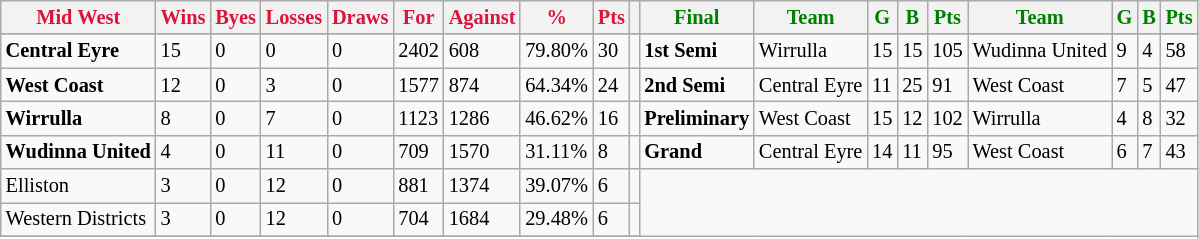<table style="font-size: 85%; text-align: left;" class="wikitable">
<tr>
<th style="color:crimson">Mid West</th>
<th style="color:crimson">Wins</th>
<th style="color:crimson">Byes</th>
<th style="color:crimson">Losses</th>
<th style="color:crimson">Draws</th>
<th style="color:crimson">For</th>
<th style="color:crimson">Against</th>
<th style="color:crimson">%</th>
<th style="color:crimson">Pts</th>
<th></th>
<th style="color:green">Final</th>
<th style="color:green">Team</th>
<th style="color:green">G</th>
<th style="color:green">B</th>
<th style="color:green">Pts</th>
<th style="color:green">Team</th>
<th style="color:green">G</th>
<th style="color:green">B</th>
<th style="color:green">Pts</th>
</tr>
<tr>
</tr>
<tr>
</tr>
<tr>
<td><strong>	Central Eyre	</strong></td>
<td>15</td>
<td>0</td>
<td>0</td>
<td>0</td>
<td>2402</td>
<td>608</td>
<td>79.80%</td>
<td>30</td>
<td></td>
<td><strong>1st Semi</strong></td>
<td>Wirrulla</td>
<td>15</td>
<td>15</td>
<td>105</td>
<td>Wudinna United</td>
<td>9</td>
<td>4</td>
<td>58</td>
</tr>
<tr>
<td><strong>	West Coast	</strong></td>
<td>12</td>
<td>0</td>
<td>3</td>
<td>0</td>
<td>1577</td>
<td>874</td>
<td>64.34%</td>
<td>24</td>
<td></td>
<td><strong>2nd Semi</strong></td>
<td>Central Eyre</td>
<td>11</td>
<td>25</td>
<td>91</td>
<td>West Coast</td>
<td>7</td>
<td>5</td>
<td>47</td>
</tr>
<tr>
<td><strong>	Wirrulla	</strong></td>
<td>8</td>
<td>0</td>
<td>7</td>
<td>0</td>
<td>1123</td>
<td>1286</td>
<td>46.62%</td>
<td>16</td>
<td></td>
<td><strong>Preliminary</strong></td>
<td>West Coast</td>
<td>15</td>
<td>12</td>
<td>102</td>
<td>Wirrulla</td>
<td>4</td>
<td>8</td>
<td>32</td>
</tr>
<tr>
<td><strong>	Wudinna United	</strong></td>
<td>4</td>
<td>0</td>
<td>11</td>
<td>0</td>
<td>709</td>
<td>1570</td>
<td>31.11%</td>
<td>8</td>
<td></td>
<td><strong>Grand</strong></td>
<td>Central Eyre</td>
<td>14</td>
<td>11</td>
<td>95</td>
<td>West Coast</td>
<td>6</td>
<td>7</td>
<td>43</td>
</tr>
<tr>
<td>Elliston</td>
<td>3</td>
<td>0</td>
<td>12</td>
<td>0</td>
<td>881</td>
<td>1374</td>
<td>39.07%</td>
<td>6</td>
<td></td>
</tr>
<tr>
<td>Western Districts</td>
<td>3</td>
<td>0</td>
<td>12</td>
<td>0</td>
<td>704</td>
<td>1684</td>
<td>29.48%</td>
<td>6</td>
<td></td>
</tr>
<tr>
</tr>
</table>
